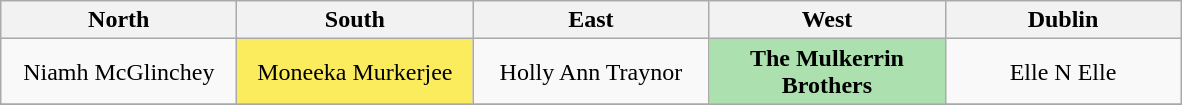<table class="wikitable">
<tr>
<th width="150" rowspan="1">North</th>
<th width="150" rowspan="1">South</th>
<th width="150" rowspan="1">East</th>
<th width="150" rowspan="1">West</th>
<th width="150" rowspan="1">Dublin</th>
</tr>
<tr>
<td align="center">Niamh McGlinchey</td>
<td style="background:#FBEC5D;" align="center">Moneeka Murkerjee</td>
<td align="center">Holly Ann Traynor</td>
<td style="background:#ACE1AF;" align="center"><strong>The Mulkerrin Brothers</strong></td>
<td align="center">Elle N Elle</td>
</tr>
<tr>
</tr>
</table>
